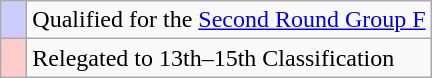<table class="wikitable">
<tr>
<td width=10px bgcolor=#ccccff></td>
<td>Qualified for the <a href='#'>Second Round Group F</a></td>
</tr>
<tr>
<td bgcolor=#ffcccc></td>
<td>Relegated to 13th–15th Classification</td>
</tr>
</table>
